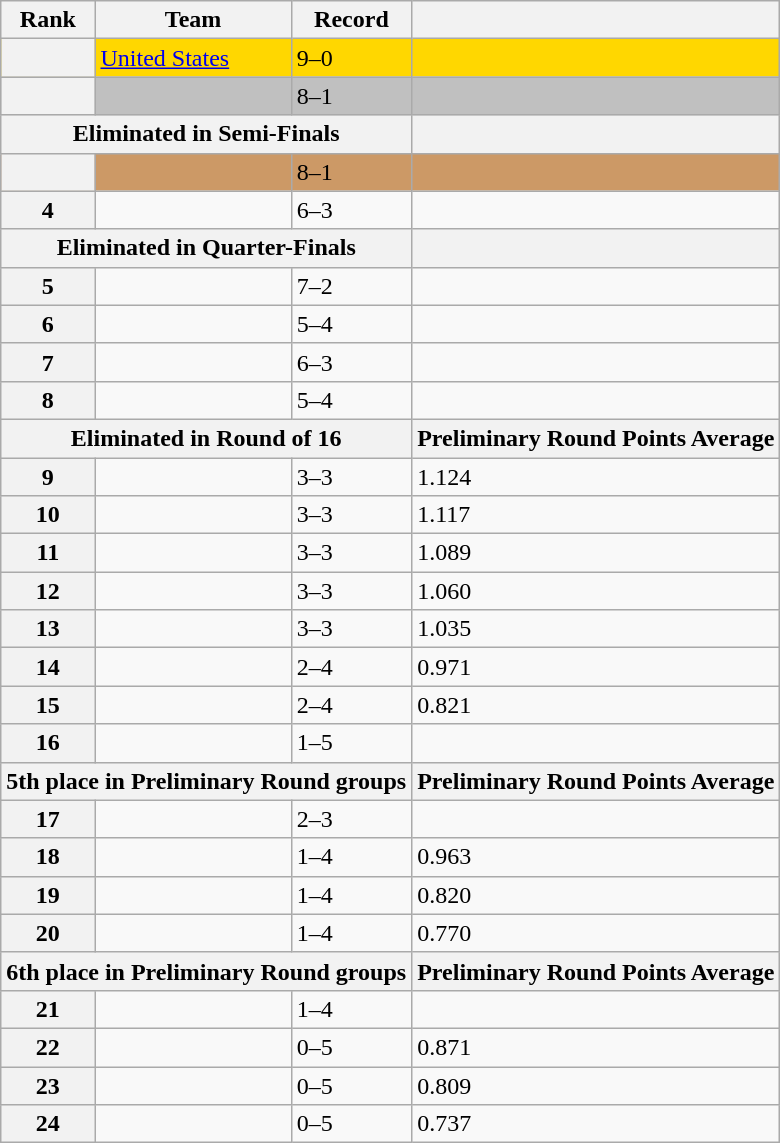<table class="wikitable">
<tr>
<th>Rank</th>
<th>Team</th>
<th>Record</th>
<th></th>
</tr>
<tr style="background:gold;">
<th></th>
<td> <a href='#'>United States</a></td>
<td>9–0</td>
<td></td>
</tr>
<tr style="background:silver;">
<th></th>
<td></td>
<td>8–1</td>
<td></td>
</tr>
<tr>
<th colspan="3">Eliminated in Semi-Finals</th>
<th></th>
</tr>
<tr style="background:#c96;">
<th></th>
<td></td>
<td>8–1</td>
<td></td>
</tr>
<tr>
<th>4</th>
<td></td>
<td>6–3</td>
<td></td>
</tr>
<tr>
<th colspan="3">Eliminated in Quarter-Finals</th>
<th></th>
</tr>
<tr>
<th>5</th>
<td></td>
<td>7–2</td>
<td></td>
</tr>
<tr>
<th>6</th>
<td></td>
<td>5–4</td>
<td></td>
</tr>
<tr>
<th>7</th>
<td></td>
<td>6–3</td>
<td></td>
</tr>
<tr>
<th>8</th>
<td></td>
<td>5–4</td>
<td></td>
</tr>
<tr>
<th colspan="3">Eliminated in Round of 16</th>
<th>Preliminary Round Points Average</th>
</tr>
<tr>
<th>9</th>
<td></td>
<td>3–3</td>
<td>1.124</td>
</tr>
<tr>
<th>10</th>
<td></td>
<td>3–3</td>
<td>1.117</td>
</tr>
<tr>
<th>11</th>
<td></td>
<td>3–3</td>
<td>1.089</td>
</tr>
<tr>
<th>12</th>
<td></td>
<td>3–3</td>
<td>1.060</td>
</tr>
<tr>
<th>13</th>
<td></td>
<td>3–3</td>
<td>1.035</td>
</tr>
<tr>
<th>14</th>
<td></td>
<td>2–4</td>
<td>0.971</td>
</tr>
<tr>
<th>15</th>
<td></td>
<td>2–4</td>
<td>0.821</td>
</tr>
<tr>
<th>16</th>
<td></td>
<td>1–5</td>
<td></td>
</tr>
<tr>
<th colspan="3">5th place in Preliminary Round groups</th>
<th>Preliminary Round Points Average</th>
</tr>
<tr>
<th>17</th>
<td></td>
<td>2–3</td>
<td></td>
</tr>
<tr>
<th>18</th>
<td></td>
<td>1–4</td>
<td>0.963</td>
</tr>
<tr>
<th>19</th>
<td></td>
<td>1–4</td>
<td>0.820</td>
</tr>
<tr>
<th>20</th>
<td></td>
<td>1–4</td>
<td>0.770</td>
</tr>
<tr>
<th colspan="3">6th place in Preliminary Round groups</th>
<th>Preliminary Round Points Average</th>
</tr>
<tr>
<th>21</th>
<td></td>
<td>1–4</td>
<td></td>
</tr>
<tr>
<th>22</th>
<td></td>
<td>0–5</td>
<td>0.871</td>
</tr>
<tr>
<th>23</th>
<td></td>
<td>0–5</td>
<td>0.809</td>
</tr>
<tr>
<th>24</th>
<td></td>
<td>0–5</td>
<td>0.737</td>
</tr>
</table>
